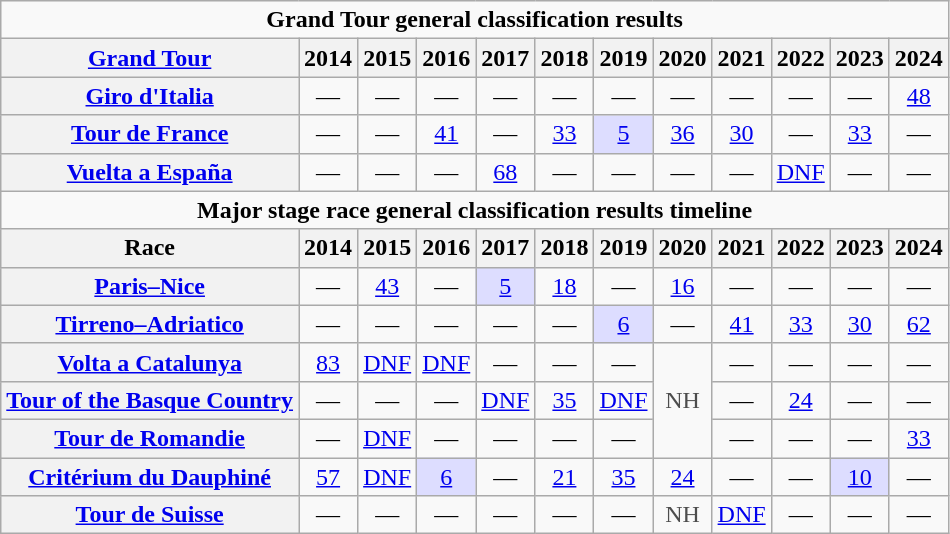<table class="wikitable plainrowheaders">
<tr>
<td colspan=12 align="center"><strong>Grand Tour general classification results</strong></td>
</tr>
<tr>
<th scope="col"><a href='#'>Grand Tour</a></th>
<th scope="col">2014</th>
<th scope="col">2015</th>
<th scope="col">2016</th>
<th scope="col">2017</th>
<th scope="col">2018</th>
<th scope="col">2019</th>
<th scope="col">2020</th>
<th scope="col">2021</th>
<th scope="col">2022</th>
<th scope="col">2023</th>
<th scope="col">2024</th>
</tr>
<tr style="text-align:center;">
<th scope="row"> <a href='#'>Giro d'Italia</a></th>
<td>—</td>
<td>—</td>
<td>—</td>
<td>—</td>
<td>—</td>
<td>—</td>
<td>—</td>
<td>—</td>
<td>—</td>
<td>—</td>
<td><a href='#'>48</a></td>
</tr>
<tr style="text-align:center;">
<th scope="row"> <a href='#'>Tour de France</a></th>
<td>—</td>
<td>—</td>
<td><a href='#'>41</a></td>
<td>—</td>
<td><a href='#'>33</a></td>
<td style="background:#ddf;"><a href='#'>5</a></td>
<td><a href='#'>36</a></td>
<td><a href='#'>30</a></td>
<td>—</td>
<td><a href='#'>33</a></td>
<td>—</td>
</tr>
<tr style="text-align:center;">
<th scope="row"> <a href='#'>Vuelta a España</a></th>
<td>—</td>
<td>—</td>
<td>—</td>
<td><a href='#'>68</a></td>
<td>—</td>
<td>—</td>
<td>—</td>
<td>—</td>
<td><a href='#'>DNF</a></td>
<td>—</td>
<td>—</td>
</tr>
<tr>
<td colspan=12 align="center"><strong>Major stage race general classification results timeline</strong></td>
</tr>
<tr>
<th scope="col">Race</th>
<th scope="col">2014</th>
<th scope="col">2015</th>
<th scope="col">2016</th>
<th scope="col">2017</th>
<th scope="col">2018</th>
<th scope="col">2019</th>
<th scope="col">2020</th>
<th scope="col">2021</th>
<th scope="col">2022</th>
<th scope="col">2023</th>
<th scope="col">2024</th>
</tr>
<tr style="text-align:center;">
<th scope="row"> <a href='#'>Paris–Nice</a></th>
<td>—</td>
<td><a href='#'>43</a></td>
<td>—</td>
<td style="background:#ddf;"><a href='#'>5</a></td>
<td><a href='#'>18</a></td>
<td>—</td>
<td><a href='#'>16</a></td>
<td>—</td>
<td>—</td>
<td>—</td>
<td>—</td>
</tr>
<tr style="text-align:center;">
<th scope="row"> <a href='#'>Tirreno–Adriatico</a></th>
<td>—</td>
<td>—</td>
<td>—</td>
<td>—</td>
<td>—</td>
<td style="background:#ddf;"><a href='#'>6</a></td>
<td>—</td>
<td><a href='#'>41</a></td>
<td><a href='#'>33</a></td>
<td><a href='#'>30</a></td>
<td><a href='#'>62</a></td>
</tr>
<tr style="text-align:center;">
<th scope="row"> <a href='#'>Volta a Catalunya</a></th>
<td><a href='#'>83</a></td>
<td><a href='#'>DNF</a></td>
<td><a href='#'>DNF</a></td>
<td>—</td>
<td>—</td>
<td>—</td>
<td style="color:#4d4d4d;" rowspan=3>NH</td>
<td>—</td>
<td>—</td>
<td>—</td>
<td>—</td>
</tr>
<tr style="text-align:center;">
<th scope="row"> <a href='#'>Tour of the Basque Country</a></th>
<td>—</td>
<td>—</td>
<td>—</td>
<td><a href='#'>DNF</a></td>
<td><a href='#'>35</a></td>
<td><a href='#'>DNF</a></td>
<td>—</td>
<td><a href='#'>24</a></td>
<td>—</td>
<td>—</td>
</tr>
<tr style="text-align:center;">
<th scope="row"> <a href='#'>Tour de Romandie</a></th>
<td>—</td>
<td><a href='#'>DNF</a></td>
<td>—</td>
<td>—</td>
<td>—</td>
<td>—</td>
<td>—</td>
<td>—</td>
<td>—</td>
<td><a href='#'>33</a></td>
</tr>
<tr style="text-align:center;">
<th scope="row"> <a href='#'>Critérium du Dauphiné</a></th>
<td><a href='#'>57</a></td>
<td><a href='#'>DNF</a></td>
<td style="background:#ddf;"><a href='#'>6</a></td>
<td>—</td>
<td><a href='#'>21</a></td>
<td><a href='#'>35</a></td>
<td><a href='#'>24</a></td>
<td>—</td>
<td>—</td>
<td style="background:#ddf;"><a href='#'>10</a></td>
<td>—</td>
</tr>
<tr style="text-align:center;">
<th scope="row"> <a href='#'>Tour de Suisse</a></th>
<td>—</td>
<td>—</td>
<td>—</td>
<td>—</td>
<td>—</td>
<td>—</td>
<td style="color:#4d4d4d;">NH</td>
<td><a href='#'>DNF</a></td>
<td>—</td>
<td>—</td>
<td>—</td>
</tr>
</table>
